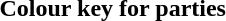<table class="toccolours">
<tr>
<th>Colour key for parties</th>
</tr>
<tr>
<td><br>
</td>
</tr>
</table>
